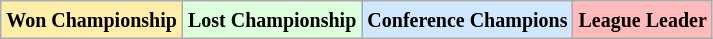<table class="wikitable">
<tr>
<td bgcolor="#ffeeaa"><small><strong>Won Championship</strong></small></td>
<td bgcolor="#ddffdd"><small><strong>Lost Championship</strong></small></td>
<td bgcolor="#d0e7ff"><small><strong>Conference Champions</strong></small></td>
<td bgcolor="#ffbbbb"><small><strong>League Leader</strong></small></td>
</tr>
</table>
